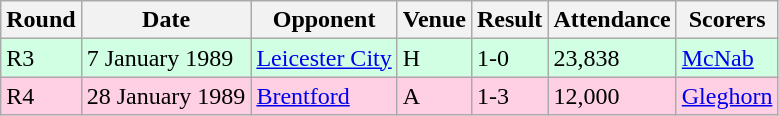<table class="wikitable">
<tr>
<th>Round</th>
<th>Date</th>
<th>Opponent</th>
<th>Venue</th>
<th>Result</th>
<th>Attendance</th>
<th>Scorers</th>
</tr>
<tr style="background-color: #d0ffe3;">
<td>R3</td>
<td>7 January 1989</td>
<td><a href='#'>Leicester City</a></td>
<td>H</td>
<td>1-0</td>
<td>23,838</td>
<td><a href='#'>McNab</a></td>
</tr>
<tr style="background-color: #ffd0e3;">
<td>R4</td>
<td>28 January 1989</td>
<td><a href='#'>Brentford</a></td>
<td>A</td>
<td>1-3</td>
<td>12,000</td>
<td><a href='#'>Gleghorn</a></td>
</tr>
</table>
